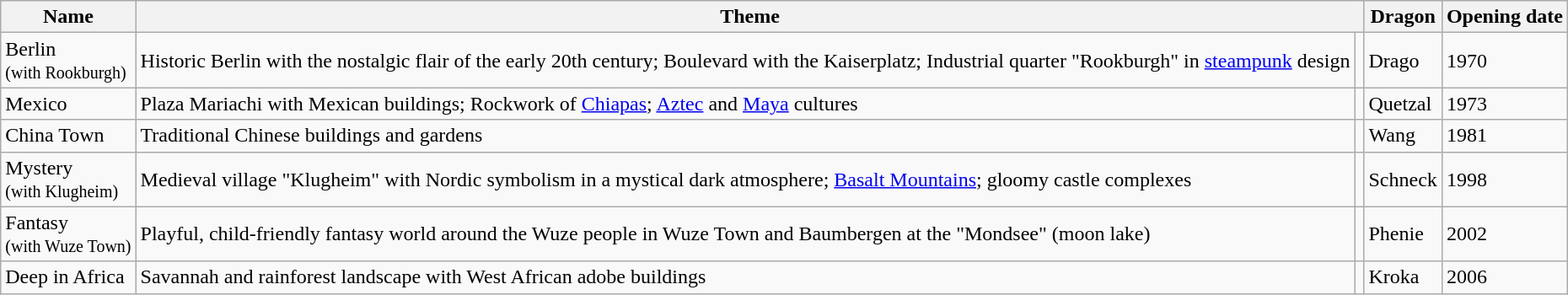<table class="wikitable center">
<tr>
<th>Name</th>
<th colspan="2">Theme</th>
<th>Dragon</th>
<th>Opening date</th>
</tr>
<tr>
<td>Berlin<br><small>(with Rookburgh)</small></td>
<td style="text-align:left">Historic Berlin with the nostalgic flair of the early 20th century; Boulevard with the Kaiserplatz; Industrial quarter "Rookburgh" in <a href='#'>steampunk</a> design</td>
<td style="text-align:center"></td>
<td>Drago</td>
<td>1970</td>
</tr>
<tr>
<td>Mexico</td>
<td style="text-align:left">Plaza Mariachi with Mexican buildings; Rockwork of <a href='#'>Chiapas</a>; <a href='#'>Aztec</a> and <a href='#'>Maya</a> cultures</td>
<td style="text-align:center"></td>
<td>Quetzal</td>
<td>1973</td>
</tr>
<tr>
<td>China Town</td>
<td style="text-align:left">Traditional Chinese buildings and gardens</td>
<td style="text-align:center"></td>
<td>Wang</td>
<td>1981</td>
</tr>
<tr>
<td>Mystery<br><small>(with Klugheim)</small></td>
<td style="text-align:left">Medieval village "Klugheim" with Nordic symbolism in a mystical dark atmosphere; <a href='#'> Basalt Mountains</a>; gloomy castle complexes</td>
<td style="text-align:center"></td>
<td>Schneck</td>
<td>1998</td>
</tr>
<tr>
<td>Fantasy<br><small>(with Wuze Town)</small></td>
<td style="text-align:left">Playful, child-friendly fantasy world around the Wuze people in Wuze Town and Baumbergen at the "Mondsee" (moon lake)</td>
<td style="text-align:center"></td>
<td>Phenie</td>
<td>2002</td>
</tr>
<tr>
<td>Deep in Africa</td>
<td style="text-align:left">Savannah and rainforest landscape with West African adobe buildings</td>
<td style="text-align:center"></td>
<td>Kroka</td>
<td>2006</td>
</tr>
</table>
